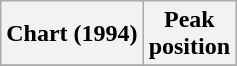<table class="wikitable">
<tr>
<th>Chart (1994)</th>
<th>Peak<br>position</th>
</tr>
<tr>
</tr>
</table>
